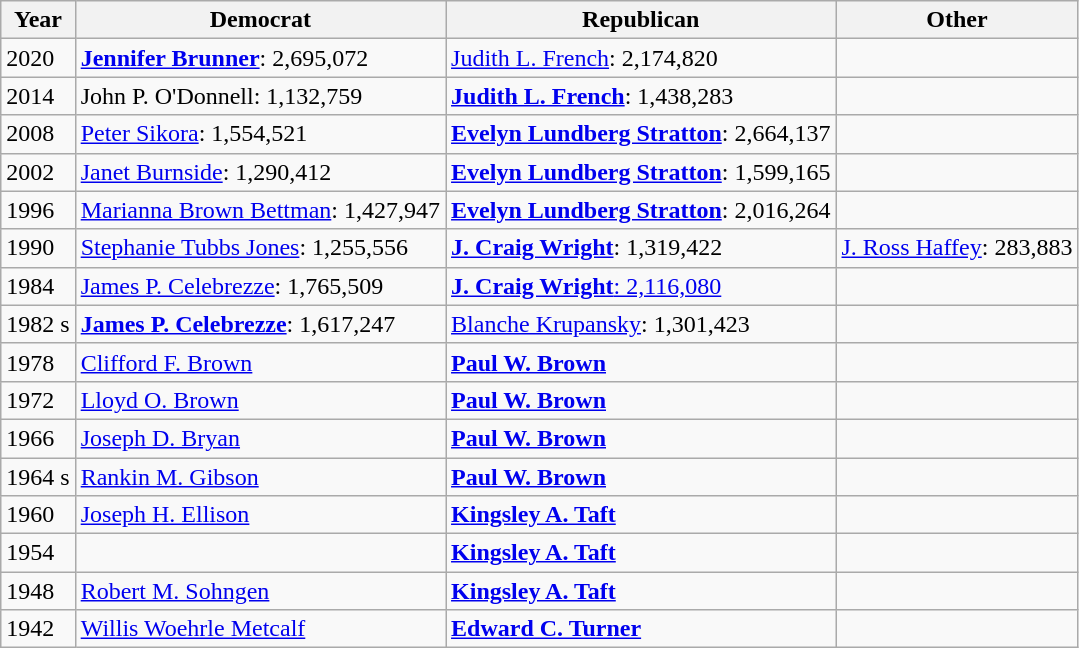<table class="wikitable">
<tr>
<th>Year</th>
<th>Democrat</th>
<th>Republican</th>
<th>Other</th>
</tr>
<tr>
<td>2020</td>
<td><strong><a href='#'>Jennifer Brunner</a></strong>: 2,695,072</td>
<td><a href='#'>Judith L. French</a>: 2,174,820</td>
<td></td>
</tr>
<tr>
<td>2014</td>
<td>John P. O'Donnell: 1,132,759</td>
<td><strong><a href='#'>Judith L. French</a></strong>: 1,438,283</td>
<td></td>
</tr>
<tr>
<td>2008</td>
<td><a href='#'>Peter Sikora</a>: 1,554,521</td>
<td><strong><a href='#'>Evelyn Lundberg Stratton</a></strong>: 2,664,137</td>
<td> </td>
</tr>
<tr>
<td>2002</td>
<td><a href='#'>Janet Burnside</a>: 1,290,412</td>
<td><strong><a href='#'>Evelyn Lundberg Stratton</a></strong>: 1,599,165</td>
<td> </td>
</tr>
<tr>
<td>1996</td>
<td><a href='#'>Marianna Brown Bettman</a>: 1,427,947</td>
<td><strong><a href='#'>Evelyn Lundberg Stratton</a></strong>: 2,016,264</td>
<td> </td>
</tr>
<tr>
<td>1990</td>
<td><a href='#'>Stephanie Tubbs Jones</a>: 1,255,556</td>
<td><strong><a href='#'>J. Craig Wright</a></strong>: 1,319,422</td>
<td><a href='#'>J. Ross Haffey</a>: 283,883</td>
</tr>
<tr>
<td>1984</td>
<td><a href='#'>James P. Celebrezze</a>: 1,765,509</td>
<td><a href='#'><strong>J. Craig Wright</strong>: 2,116,080</a></td>
<td> </td>
</tr>
<tr>
<td>1982 s</td>
<td><strong><a href='#'>James P. Celebrezze</a></strong>: 1,617,247</td>
<td><a href='#'>Blanche Krupansky</a>: 1,301,423</td>
<td> </td>
</tr>
<tr>
<td>1978</td>
<td><a href='#'>Clifford F. Brown</a></td>
<td><strong><a href='#'>Paul W. Brown</a></strong></td>
<td> </td>
</tr>
<tr>
<td>1972</td>
<td><a href='#'>Lloyd O. Brown</a></td>
<td><strong><a href='#'>Paul W. Brown</a></strong></td>
<td> </td>
</tr>
<tr>
<td>1966</td>
<td><a href='#'>Joseph D. Bryan</a></td>
<td><strong><a href='#'>Paul W. Brown</a></strong></td>
<td> </td>
</tr>
<tr>
<td>1964 s</td>
<td><a href='#'>Rankin M. Gibson</a></td>
<td><strong><a href='#'>Paul W. Brown</a></strong></td>
<td> </td>
</tr>
<tr>
<td>1960</td>
<td><a href='#'>Joseph H. Ellison</a></td>
<td><strong><a href='#'>Kingsley A. Taft</a></strong></td>
<td> </td>
</tr>
<tr>
<td>1954</td>
<td> </td>
<td><strong><a href='#'>Kingsley A. Taft</a></strong></td>
<td> </td>
</tr>
<tr>
<td>1948</td>
<td><a href='#'>Robert M. Sohngen</a></td>
<td><strong><a href='#'>Kingsley A. Taft</a></strong></td>
<td> </td>
</tr>
<tr>
<td>1942</td>
<td><a href='#'>Willis Woehrle Metcalf</a></td>
<td><strong><a href='#'>Edward C. Turner</a></strong></td>
<td> </td>
</tr>
</table>
